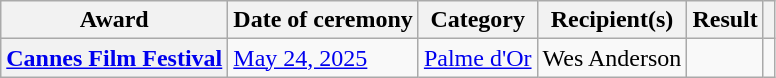<table class="wikitable sortable plainrowheaders">
<tr>
<th scope="col">Award</th>
<th scope="col">Date of ceremony</th>
<th scope="col">Category</th>
<th scope="col">Recipient(s)</th>
<th scope="col">Result</th>
<th scope="col" class="unsortable"></th>
</tr>
<tr>
<th scope="row"><a href='#'>Cannes Film Festival</a></th>
<td><a href='#'>May 24, 2025</a></td>
<td><a href='#'>Palme d'Or</a></td>
<td>Wes Anderson</td>
<td></td>
<td align="center"></td>
</tr>
</table>
